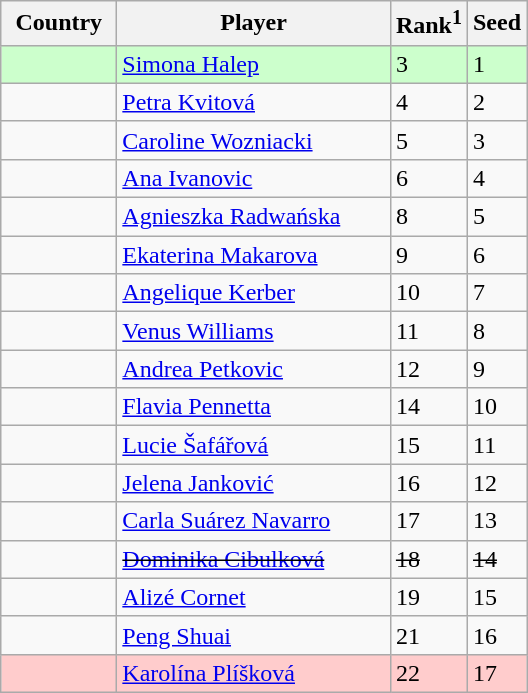<table class="wikitable">
<tr>
<th width="70">Country</th>
<th width="175">Player</th>
<th>Rank<sup>1</sup></th>
<th>Seed</th>
</tr>
<tr style="background:#cfc;">
<td></td>
<td><a href='#'>Simona Halep</a></td>
<td>3</td>
<td>1</td>
</tr>
<tr>
<td></td>
<td><a href='#'>Petra Kvitová</a></td>
<td>4</td>
<td>2</td>
</tr>
<tr>
<td></td>
<td><a href='#'>Caroline Wozniacki</a></td>
<td>5</td>
<td>3</td>
</tr>
<tr>
<td></td>
<td><a href='#'>Ana Ivanovic</a></td>
<td>6</td>
<td>4</td>
</tr>
<tr>
<td></td>
<td><a href='#'>Agnieszka Radwańska</a></td>
<td>8</td>
<td>5</td>
</tr>
<tr>
<td></td>
<td><a href='#'>Ekaterina Makarova</a></td>
<td>9</td>
<td>6</td>
</tr>
<tr>
<td></td>
<td><a href='#'>Angelique Kerber</a></td>
<td>10</td>
<td>7</td>
</tr>
<tr>
<td></td>
<td><a href='#'>Venus Williams</a></td>
<td>11</td>
<td>8</td>
</tr>
<tr>
<td></td>
<td><a href='#'>Andrea Petkovic</a></td>
<td>12</td>
<td>9</td>
</tr>
<tr>
<td></td>
<td><a href='#'>Flavia Pennetta</a></td>
<td>14</td>
<td>10</td>
</tr>
<tr>
<td></td>
<td><a href='#'>Lucie Šafářová</a></td>
<td>15</td>
<td>11</td>
</tr>
<tr>
<td></td>
<td><a href='#'>Jelena Janković</a></td>
<td>16</td>
<td>12</td>
</tr>
<tr>
<td></td>
<td><a href='#'>Carla Suárez Navarro</a></td>
<td>17</td>
<td>13</td>
</tr>
<tr>
<td><s></s></td>
<td><s><a href='#'>Dominika Cibulková</a></s></td>
<td><s>18</s></td>
<td><s>14</s></td>
</tr>
<tr>
<td></td>
<td><a href='#'>Alizé Cornet</a></td>
<td>19</td>
<td>15</td>
</tr>
<tr>
<td></td>
<td><a href='#'>Peng Shuai</a></td>
<td>21</td>
<td>16</td>
</tr>
<tr style="background:#fcc;">
<td></td>
<td><a href='#'>Karolína Plíšková</a></td>
<td>22</td>
<td>17</td>
</tr>
</table>
